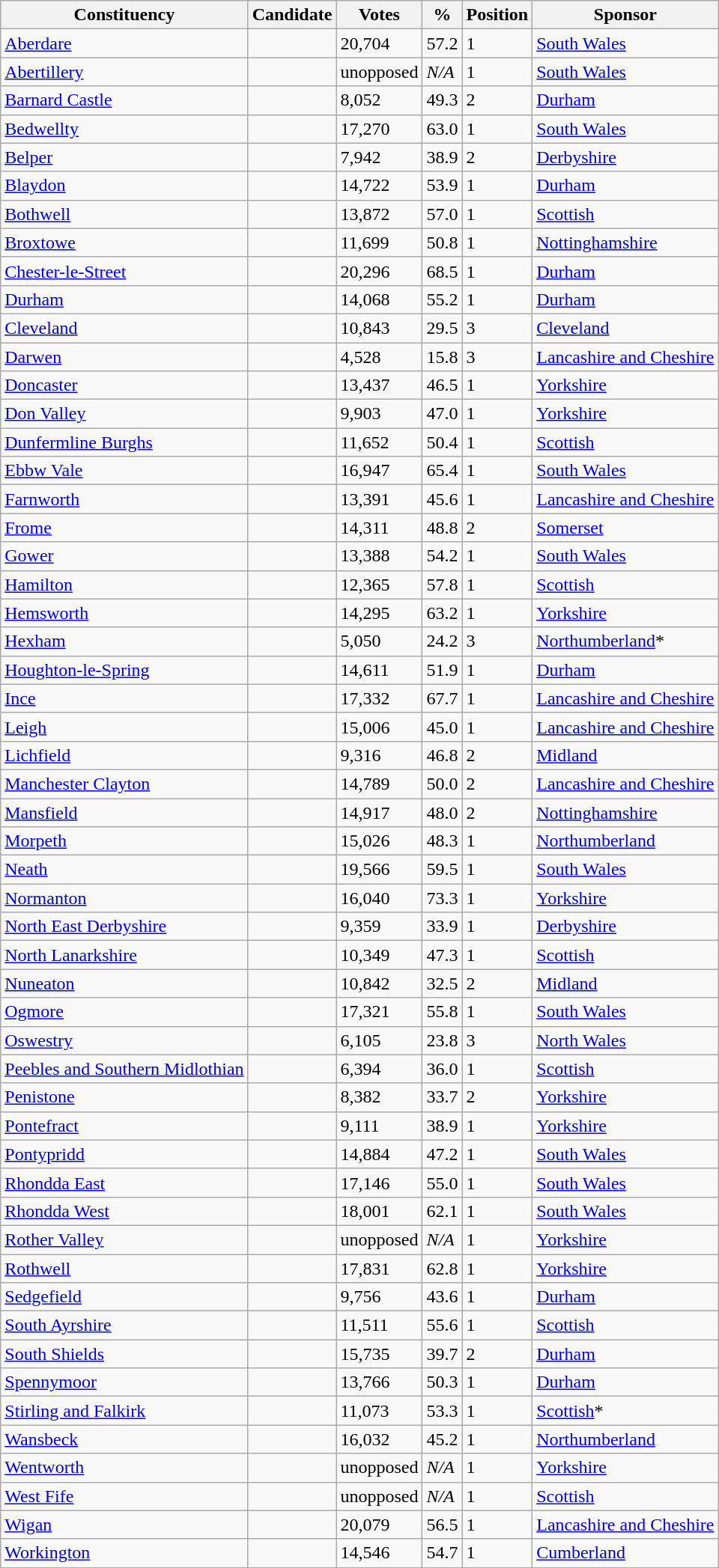<table class="wikitable sortable">
<tr>
<th>Constituency</th>
<th>Candidate</th>
<th>Votes</th>
<th>%</th>
<th>Position</th>
<th>Sponsor</th>
</tr>
<tr>
<td><a href='#'>Aberdare</a></td>
<td></td>
<td>20,704</td>
<td>57.2</td>
<td>1</td>
<td><a href='#'>South Wales</a></td>
</tr>
<tr>
<td><a href='#'>Abertillery</a></td>
<td></td>
<td>unopposed</td>
<td><em>N/A</em></td>
<td>1</td>
<td><a href='#'>South Wales</a></td>
</tr>
<tr>
<td><a href='#'>Barnard Castle</a></td>
<td></td>
<td>8,052</td>
<td>49.3</td>
<td>2</td>
<td><a href='#'>Durham</a></td>
</tr>
<tr>
<td><a href='#'>Bedwellty</a></td>
<td></td>
<td>17,270</td>
<td>63.0</td>
<td>1</td>
<td><a href='#'>South Wales</a></td>
</tr>
<tr>
<td><a href='#'>Belper</a></td>
<td></td>
<td>7,942</td>
<td>38.9</td>
<td>2</td>
<td><a href='#'>Derbyshire</a></td>
</tr>
<tr>
<td><a href='#'>Blaydon</a></td>
<td></td>
<td>14,722</td>
<td>53.9</td>
<td>1</td>
<td><a href='#'>Durham</a></td>
</tr>
<tr>
<td><a href='#'>Bothwell</a></td>
<td></td>
<td>13,872</td>
<td>57.0</td>
<td>1</td>
<td><a href='#'>Scottish</a></td>
</tr>
<tr>
<td><a href='#'>Broxtowe</a></td>
<td></td>
<td>11,699</td>
<td>50.8</td>
<td>1</td>
<td><a href='#'>Nottinghamshire</a></td>
</tr>
<tr>
<td><a href='#'>Chester-le-Street</a></td>
<td></td>
<td>20,296</td>
<td>68.5</td>
<td>1</td>
<td><a href='#'>Durham</a></td>
</tr>
<tr>
<td><a href='#'>Durham</a></td>
<td></td>
<td>14,068</td>
<td>55.2</td>
<td>1</td>
<td><a href='#'>Durham</a></td>
</tr>
<tr>
<td><a href='#'>Cleveland</a></td>
<td></td>
<td>10,843</td>
<td>29.5</td>
<td>3</td>
<td><a href='#'>Cleveland</a></td>
</tr>
<tr>
<td><a href='#'>Darwen</a></td>
<td></td>
<td>4,528</td>
<td>15.8</td>
<td>3</td>
<td><a href='#'>Lancashire and Cheshire</a></td>
</tr>
<tr>
<td><a href='#'>Doncaster</a></td>
<td></td>
<td>13,437</td>
<td>46.5</td>
<td>1</td>
<td><a href='#'>Yorkshire</a></td>
</tr>
<tr>
<td><a href='#'>Don Valley</a></td>
<td></td>
<td>9,903</td>
<td>47.0</td>
<td>1</td>
<td><a href='#'>Yorkshire</a></td>
</tr>
<tr>
<td><a href='#'>Dunfermline Burghs</a></td>
<td></td>
<td>11,652</td>
<td>50.4</td>
<td>1</td>
<td><a href='#'>Scottish</a></td>
</tr>
<tr>
<td><a href='#'>Ebbw Vale</a></td>
<td></td>
<td>16,947</td>
<td>65.4</td>
<td>1</td>
<td><a href='#'>South Wales</a></td>
</tr>
<tr>
<td><a href='#'>Farnworth</a></td>
<td></td>
<td>13,391</td>
<td>45.6</td>
<td>1</td>
<td><a href='#'>Lancashire and Cheshire</a></td>
</tr>
<tr>
<td><a href='#'>Frome</a></td>
<td></td>
<td>14,311</td>
<td>48.8</td>
<td>2</td>
<td><a href='#'>Somerset</a></td>
</tr>
<tr>
<td><a href='#'>Gower</a></td>
<td></td>
<td>13,388</td>
<td>54.2</td>
<td>1</td>
<td><a href='#'>South Wales</a></td>
</tr>
<tr>
<td><a href='#'>Hamilton</a></td>
<td></td>
<td>12,365</td>
<td>57.8</td>
<td>1</td>
<td><a href='#'>Scottish</a></td>
</tr>
<tr>
<td><a href='#'>Hemsworth</a></td>
<td></td>
<td>14,295</td>
<td>63.2</td>
<td>1</td>
<td><a href='#'>Yorkshire</a></td>
</tr>
<tr>
<td><a href='#'>Hexham</a></td>
<td></td>
<td>5,050</td>
<td>24.2</td>
<td>3</td>
<td><a href='#'>Northumberland</a>*</td>
</tr>
<tr>
<td><a href='#'>Houghton-le-Spring</a></td>
<td></td>
<td>14,611</td>
<td>51.9</td>
<td>1</td>
<td><a href='#'>Durham</a></td>
</tr>
<tr>
<td><a href='#'>Ince</a></td>
<td></td>
<td>17,332</td>
<td>67.7</td>
<td>1</td>
<td><a href='#'>Lancashire and Cheshire</a></td>
</tr>
<tr>
<td><a href='#'>Leigh</a></td>
<td></td>
<td>15,006</td>
<td>45.0</td>
<td>1</td>
<td><a href='#'>Lancashire and Cheshire</a></td>
</tr>
<tr>
<td><a href='#'>Lichfield</a></td>
<td></td>
<td>9,316</td>
<td>46.8</td>
<td>2</td>
<td><a href='#'>Midland</a></td>
</tr>
<tr>
<td><a href='#'>Manchester Clayton</a></td>
<td></td>
<td>14,789</td>
<td>50.0</td>
<td>2</td>
<td><a href='#'>Lancashire and Cheshire</a></td>
</tr>
<tr>
<td><a href='#'>Mansfield</a></td>
<td></td>
<td>14,917</td>
<td>48.0</td>
<td>2</td>
<td><a href='#'>Nottinghamshire</a></td>
</tr>
<tr>
<td><a href='#'>Morpeth</a></td>
<td></td>
<td>15,026</td>
<td>48.3</td>
<td>1</td>
<td><a href='#'>Northumberland</a></td>
</tr>
<tr>
<td><a href='#'>Neath</a></td>
<td></td>
<td>19,566</td>
<td>59.5</td>
<td>1</td>
<td><a href='#'>South Wales</a></td>
</tr>
<tr>
<td><a href='#'>Normanton</a></td>
<td></td>
<td>16,040</td>
<td>73.3</td>
<td>1</td>
<td><a href='#'>Yorkshire</a></td>
</tr>
<tr>
<td><a href='#'>North East Derbyshire</a></td>
<td></td>
<td>9,359</td>
<td>33.9</td>
<td>1</td>
<td><a href='#'>Derbyshire</a></td>
</tr>
<tr>
<td><a href='#'>North Lanarkshire</a></td>
<td></td>
<td>10,349</td>
<td>47.3</td>
<td>1</td>
<td><a href='#'>Scottish</a></td>
</tr>
<tr>
<td><a href='#'>Nuneaton</a></td>
<td></td>
<td>10,842</td>
<td>32.5</td>
<td>2</td>
<td><a href='#'>Midland</a></td>
</tr>
<tr>
<td><a href='#'>Ogmore</a></td>
<td></td>
<td>17,321</td>
<td>55.8</td>
<td>1</td>
<td><a href='#'>South Wales</a></td>
</tr>
<tr>
<td><a href='#'>Oswestry</a></td>
<td></td>
<td>6,105</td>
<td>23.8</td>
<td>3</td>
<td><a href='#'>North Wales</a></td>
</tr>
<tr>
<td><a href='#'>Peebles and Southern Midlothian</a></td>
<td></td>
<td>6,394</td>
<td>36.0</td>
<td>1</td>
<td><a href='#'>Scottish</a></td>
</tr>
<tr>
<td><a href='#'>Penistone</a></td>
<td></td>
<td>8,382</td>
<td>33.7</td>
<td>2</td>
<td><a href='#'>Yorkshire</a></td>
</tr>
<tr>
<td><a href='#'>Pontefract</a></td>
<td></td>
<td>9,111</td>
<td>38.9</td>
<td>1</td>
<td><a href='#'>Yorkshire</a></td>
</tr>
<tr>
<td><a href='#'>Pontypridd</a></td>
<td></td>
<td>14,884</td>
<td>47.2</td>
<td>1</td>
<td><a href='#'>South Wales</a></td>
</tr>
<tr>
<td><a href='#'>Rhondda East</a></td>
<td></td>
<td>17,146</td>
<td>55.0</td>
<td>1</td>
<td><a href='#'>South Wales</a></td>
</tr>
<tr>
<td><a href='#'>Rhondda West</a></td>
<td></td>
<td>18,001</td>
<td>62.1</td>
<td>1</td>
<td><a href='#'>South Wales</a></td>
</tr>
<tr>
<td><a href='#'>Rother Valley</a></td>
<td></td>
<td>unopposed</td>
<td><em>N/A</em></td>
<td>1</td>
<td><a href='#'>Yorkshire</a></td>
</tr>
<tr>
<td><a href='#'>Rothwell</a></td>
<td></td>
<td>17,831</td>
<td>62.8</td>
<td>1</td>
<td><a href='#'>Yorkshire</a></td>
</tr>
<tr>
<td><a href='#'>Sedgefield</a></td>
<td></td>
<td>9,756</td>
<td>43.6</td>
<td>1</td>
<td><a href='#'>Durham</a></td>
</tr>
<tr>
<td><a href='#'>South Ayrshire</a></td>
<td></td>
<td>11,511</td>
<td>55.6</td>
<td>1</td>
<td><a href='#'>Scottish</a></td>
</tr>
<tr>
<td><a href='#'>South Shields</a></td>
<td></td>
<td>15,735</td>
<td>39.7</td>
<td>2</td>
<td><a href='#'>Durham</a></td>
</tr>
<tr>
<td><a href='#'>Spennymoor</a></td>
<td></td>
<td>13,766</td>
<td>50.3</td>
<td>1</td>
<td><a href='#'>Durham</a></td>
</tr>
<tr>
<td><a href='#'>Stirling and Falkirk</a></td>
<td></td>
<td>11,073</td>
<td>53.3</td>
<td>1</td>
<td><a href='#'>Scottish</a>*</td>
</tr>
<tr>
<td><a href='#'>Wansbeck</a></td>
<td></td>
<td>16,032</td>
<td>45.2</td>
<td>1</td>
<td><a href='#'>Northumberland</a></td>
</tr>
<tr>
<td><a href='#'>Wentworth</a></td>
<td></td>
<td>unopposed</td>
<td><em>N/A</em></td>
<td>1</td>
<td><a href='#'>Yorkshire</a></td>
</tr>
<tr>
<td><a href='#'>West Fife</a></td>
<td></td>
<td>unopposed</td>
<td><em>N/A</em></td>
<td>1</td>
<td><a href='#'>Scottish</a></td>
</tr>
<tr>
<td><a href='#'>Wigan</a></td>
<td></td>
<td>20,079</td>
<td>56.5</td>
<td>1</td>
<td><a href='#'>Lancashire and Cheshire</a></td>
</tr>
<tr>
<td><a href='#'>Workington</a></td>
<td></td>
<td>14,546</td>
<td>54.7</td>
<td>1</td>
<td><a href='#'>Cumberland</a></td>
</tr>
</table>
